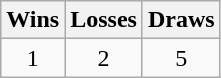<table class="wikitable">
<tr>
<th>Wins</th>
<th>Losses</th>
<th>Draws</th>
</tr>
<tr>
<td align=center>1</td>
<td align=center>2</td>
<td align=center>5</td>
</tr>
</table>
